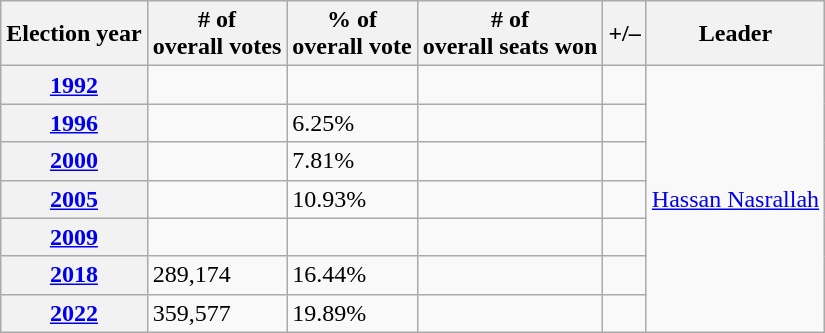<table class="wikitable">
<tr>
<th>Election year</th>
<th># of<br>overall votes</th>
<th>% of<br>overall vote</th>
<th># of<br>overall seats won</th>
<th>+/–</th>
<th colspan="2">Leader</th>
</tr>
<tr>
<th><a href='#'>1992</a></th>
<td></td>
<td></td>
<td></td>
<td></td>
<td rowspan="7"><a href='#'>Hassan Nasrallah</a></td>
</tr>
<tr>
<th><a href='#'>1996</a></th>
<td></td>
<td>6.25%</td>
<td></td>
<td></td>
</tr>
<tr>
<th><a href='#'>2000</a></th>
<td></td>
<td>7.81%</td>
<td></td>
<td></td>
</tr>
<tr>
<th><a href='#'>2005</a></th>
<td></td>
<td>10.93%</td>
<td></td>
<td></td>
</tr>
<tr>
<th><a href='#'>2009</a></th>
<td></td>
<td></td>
<td></td>
<td></td>
</tr>
<tr>
<th><a href='#'>2018</a></th>
<td>289,174</td>
<td>16.44%</td>
<td></td>
<td></td>
</tr>
<tr>
<th><a href='#'>2022</a></th>
<td>359,577</td>
<td>19.89%</td>
<td></td>
<td></td>
</tr>
</table>
